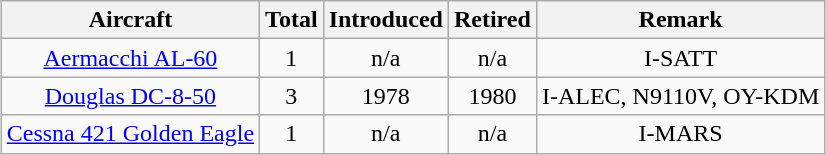<table class="wikitable" style="margin:auto;text-align:center">
<tr>
<th>Aircraft</th>
<th>Total</th>
<th>Introduced</th>
<th>Retired</th>
<th>Remark</th>
</tr>
<tr>
<td><a href='#'>Aermacchi AL-60</a></td>
<td>1</td>
<td>n/a</td>
<td>n/a</td>
<td>I-SATT</td>
</tr>
<tr>
<td><a href='#'>Douglas DC-8-50</a></td>
<td>3</td>
<td>1978</td>
<td>1980</td>
<td>I-ALEC, N9110V, OY-KDM</td>
</tr>
<tr>
<td><a href='#'>Cessna 421 Golden Eagle</a></td>
<td>1</td>
<td>n/a</td>
<td>n/a</td>
<td>I-MARS</td>
</tr>
</table>
